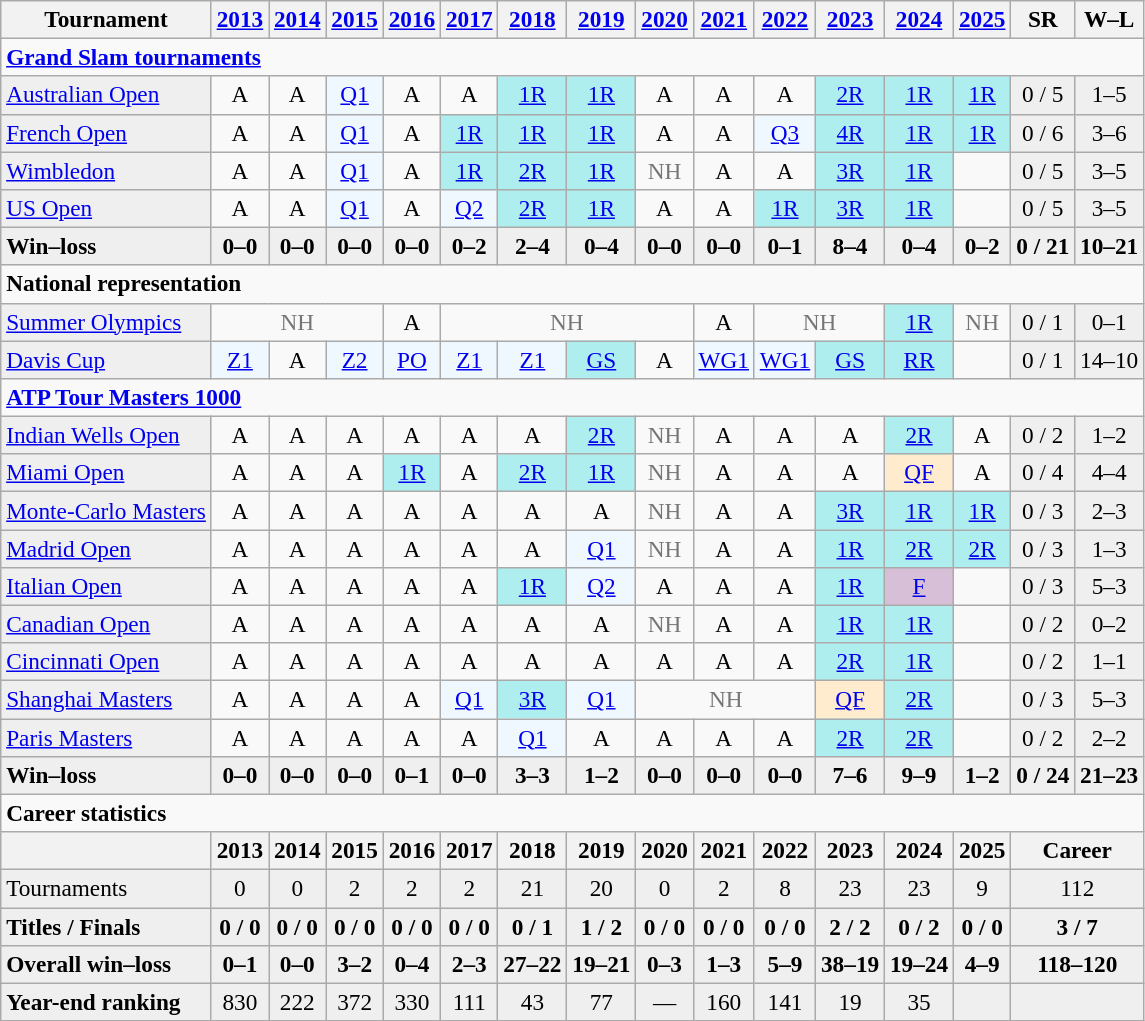<table class=wikitable style=text-align:center;font-size:97%>
<tr>
<th>Tournament</th>
<th><a href='#'>2013</a></th>
<th><a href='#'>2014</a></th>
<th><a href='#'>2015</a></th>
<th><a href='#'>2016</a></th>
<th><a href='#'>2017</a></th>
<th><a href='#'>2018</a></th>
<th><a href='#'>2019</a></th>
<th><a href='#'>2020</a></th>
<th><a href='#'>2021</a></th>
<th><a href='#'>2022</a></th>
<th><a href='#'>2023</a></th>
<th><a href='#'>2024</a></th>
<th><a href='#'>2025</a></th>
<th>SR</th>
<th>W–L</th>
</tr>
<tr>
<td colspan="16" align="left"><strong><a href='#'>Grand Slam tournaments</a></strong></td>
</tr>
<tr>
<td align=left bgcolor=efefef><a href='#'>Australian Open</a></td>
<td>A</td>
<td>A</td>
<td bgcolor=#f0f8ff><a href='#'>Q1</a></td>
<td>A</td>
<td>A</td>
<td bgcolor=afeeee><a href='#'>1R</a></td>
<td bgcolor=afeeee><a href='#'>1R</a></td>
<td>A</td>
<td>A</td>
<td>A</td>
<td bgcolor=afeeee><a href='#'>2R</a></td>
<td bgcolor=afeeee><a href='#'>1R</a></td>
<td bgcolor=afeeee><a href='#'>1R</a></td>
<td bgcolor="efefef">0 / 5</td>
<td bgcolor=efefef>1–5</td>
</tr>
<tr>
<td align=left bgcolor=efefef><a href='#'>French Open</a></td>
<td>A</td>
<td>A</td>
<td bgcolor=#f0f8ff><a href='#'>Q1</a></td>
<td>A</td>
<td bgcolor=afeeee><a href='#'>1R</a></td>
<td bgcolor=afeeee><a href='#'>1R</a></td>
<td bgcolor=afeeee><a href='#'>1R</a></td>
<td>A</td>
<td>A</td>
<td bgcolor=f0f8ff><a href='#'>Q3</a></td>
<td bgcolor=afeeee><a href='#'>4R</a></td>
<td bgcolor=afeeee><a href='#'>1R</a></td>
<td bgcolor=afeeee><a href='#'>1R</a></td>
<td bgcolor="efefef">0 / 6</td>
<td bgcolor=efefef>3–6</td>
</tr>
<tr>
<td align=left bgcolor=efefef><a href='#'>Wimbledon</a></td>
<td>A</td>
<td>A</td>
<td bgcolor=#f0f8ff><a href='#'>Q1</a></td>
<td>A</td>
<td bgcolor=afeeee><a href='#'>1R</a></td>
<td bgcolor=afeeee><a href='#'>2R</a></td>
<td bgcolor=afeeee><a href='#'>1R</a></td>
<td style=color:#767676>NH</td>
<td>A</td>
<td>A</td>
<td bgcolor=afeeee><a href='#'>3R</a></td>
<td bgcolor=afeeee><a href='#'>1R</a></td>
<td></td>
<td bgcolor="efefef">0 / 5</td>
<td bgcolor=efefef>3–5</td>
</tr>
<tr>
<td align=left bgcolor=efefef><a href='#'>US Open</a></td>
<td>A</td>
<td>A</td>
<td bgcolor=f0f8ff><a href='#'>Q1</a></td>
<td>A</td>
<td bgcolor=f0f8ff><a href='#'>Q2</a></td>
<td bgcolor=afeeee><a href='#'>2R</a></td>
<td bgcolor=afeeee><a href='#'>1R</a></td>
<td>A</td>
<td>A</td>
<td bgcolor=afeeee><a href='#'>1R</a></td>
<td bgcolor=afeeee><a href='#'>3R</a></td>
<td bgcolor=afeeee><a href='#'>1R</a></td>
<td></td>
<td bgcolor="efefef">0 / 5</td>
<td bgcolor=efefef>3–5</td>
</tr>
<tr style=font-weight:bold;background:#efefef;>
<td style=text-align:left>Win–loss</td>
<td>0–0</td>
<td>0–0</td>
<td>0–0</td>
<td>0–0</td>
<td>0–2</td>
<td>2–4</td>
<td>0–4</td>
<td>0–0</td>
<td>0–0</td>
<td>0–1</td>
<td>8–4</td>
<td>0–4</td>
<td>0–2</td>
<td>0 / 21</td>
<td>10–21</td>
</tr>
<tr>
<td colspan="16" align="left"><strong>National representation</strong></td>
</tr>
<tr>
<td align=left bgcolor=efefef><a href='#'>Summer Olympics</a></td>
<td colspan=3 style=color:#767676>NH</td>
<td>A</td>
<td colspan=4 style=color:#767676>NH</td>
<td>A</td>
<td colspan=2 style=color:#767676>NH</td>
<td bgcolor=afeeee><a href='#'>1R</a></td>
<td style=color:#767676>NH</td>
<td bgcolor="efefef">0 / 1</td>
<td bgcolor=efefef>0–1</td>
</tr>
<tr>
<td align=left bgcolor=efefef><a href='#'>Davis Cup</a></td>
<td bgcolor=f0f8ff><a href='#'>Z1</a></td>
<td>A</td>
<td bgcolor=f0f8ff><a href='#'>Z2</a></td>
<td bgcolor=f0f8ff><a href='#'>PO</a></td>
<td bgcolor=f0f8ff><a href='#'>Z1</a></td>
<td bgcolor=f0f8ff><a href='#'>Z1</a></td>
<td bgcolor=afeeee><a href='#'>GS</a></td>
<td>A</td>
<td bgcolor=f0f8ff><a href='#'>WG1</a></td>
<td bgcolor=f0f8ff><a href='#'>WG1</a></td>
<td bgcolor=afeeee><a href='#'>GS</a></td>
<td bgcolor=afeeee><a href='#'>RR</a></td>
<td></td>
<td bgcolor="efefef">0 / 1</td>
<td bgcolor=efefef>14–10</td>
</tr>
<tr>
<td colspan="16" align="left"><strong><a href='#'>ATP Tour Masters 1000</a></strong></td>
</tr>
<tr>
<td align=left bgcolor=efefef><a href='#'>Indian Wells Open</a></td>
<td>A</td>
<td>A</td>
<td>A</td>
<td>A</td>
<td>A</td>
<td>A</td>
<td bgcolor=afeeee><a href='#'>2R</a></td>
<td style=color:#767676>NH</td>
<td>A</td>
<td>A</td>
<td>A</td>
<td bgcolor=afeeee><a href='#'>2R</a></td>
<td>A</td>
<td bgcolor="efefef">0 / 2</td>
<td bgcolor=efefef>1–2</td>
</tr>
<tr>
<td align=left bgcolor=efefef><a href='#'>Miami Open</a></td>
<td>A</td>
<td>A</td>
<td>A</td>
<td bgcolor=afeeee><a href='#'>1R</a></td>
<td>A</td>
<td bgcolor=afeeee><a href='#'>2R</a></td>
<td bgcolor=afeeee><a href='#'>1R</a></td>
<td style=color:#767676>NH</td>
<td>A</td>
<td>A</td>
<td>A</td>
<td bgcolor=ffebcd><a href='#'>QF</a></td>
<td>A</td>
<td bgcolor="efefef">0 / 4</td>
<td bgcolor=efefef>4–4</td>
</tr>
<tr>
<td align=left bgcolor=efefef><a href='#'>Monte-Carlo Masters</a></td>
<td>A</td>
<td>A</td>
<td>A</td>
<td>A</td>
<td>A</td>
<td>A</td>
<td>A</td>
<td style=color:#767676>NH</td>
<td>A</td>
<td>A</td>
<td bgcolor=afeeee><a href='#'>3R</a></td>
<td bgcolor=afeeee><a href='#'>1R</a></td>
<td bgcolor=afeeee><a href='#'>1R</a></td>
<td bgcolor="efefef">0 / 3</td>
<td bgcolor=efefef>2–3</td>
</tr>
<tr>
<td align=left bgcolor=efefef><a href='#'>Madrid Open</a></td>
<td>A</td>
<td>A</td>
<td>A</td>
<td>A</td>
<td>A</td>
<td>A</td>
<td bgcolor=f0f8ff><a href='#'>Q1</a></td>
<td style=color:#767676>NH</td>
<td>A</td>
<td>A</td>
<td bgcolor=afeeee><a href='#'>1R</a></td>
<td bgcolor=afeeee><a href='#'>2R</a></td>
<td bgcolor=afeeee><a href='#'>2R</a></td>
<td bgcolor="efefef">0 / 3</td>
<td bgcolor=efefef>1–3</td>
</tr>
<tr>
<td align=left bgcolor=efefef><a href='#'>Italian Open</a></td>
<td>A</td>
<td>A</td>
<td>A</td>
<td>A</td>
<td>A</td>
<td bgcolor=afeeee><a href='#'>1R</a></td>
<td bgcolor=f0f8ff><a href='#'>Q2</a></td>
<td>A</td>
<td>A</td>
<td>A</td>
<td bgcolor=afeeee><a href='#'>1R</a></td>
<td bgcolor=thistle><a href='#'>F</a></td>
<td></td>
<td bgcolor="efefef">0 / 3</td>
<td bgcolor=efefef>5–3</td>
</tr>
<tr>
<td align=left bgcolor=efefef><a href='#'>Canadian Open</a></td>
<td>A</td>
<td>A</td>
<td>A</td>
<td>A</td>
<td>A</td>
<td>A</td>
<td>A</td>
<td style=color:#767676>NH</td>
<td>A</td>
<td>A</td>
<td bgcolor=afeeee><a href='#'>1R</a></td>
<td bgcolor=afeeee><a href='#'>1R</a></td>
<td></td>
<td bgcolor="efefef">0 / 2</td>
<td bgcolor=efefef>0–2</td>
</tr>
<tr>
<td align=left bgcolor=efefef><a href='#'>Cincinnati Open</a></td>
<td>A</td>
<td>A</td>
<td>A</td>
<td>A</td>
<td>A</td>
<td>A</td>
<td>A</td>
<td>A</td>
<td>A</td>
<td>A</td>
<td bgcolor=afeeee><a href='#'>2R</a></td>
<td bgcolor=afeeee><a href='#'>1R</a></td>
<td></td>
<td bgcolor="efefef">0 / 2</td>
<td bgcolor=efefef>1–1</td>
</tr>
<tr>
<td align=left bgcolor=efefef><a href='#'>Shanghai Masters</a></td>
<td>A</td>
<td>A</td>
<td>A</td>
<td>A</td>
<td bgcolor=f0f8ff><a href='#'>Q1</a></td>
<td bgcolor=afeeee><a href='#'>3R</a></td>
<td bgcolor=f0f8ff><a href='#'>Q1</a></td>
<td colspan=3 style=color:#767676>NH</td>
<td bgcolor=ffebcd><a href='#'>QF</a></td>
<td bgcolor=afeeee><a href='#'>2R</a></td>
<td></td>
<td bgcolor="efefef">0 / 3</td>
<td bgcolor=efefef>5–3</td>
</tr>
<tr>
<td align=left bgcolor=efefef><a href='#'>Paris Masters</a></td>
<td>A</td>
<td>A</td>
<td>A</td>
<td>A</td>
<td>A</td>
<td bgcolor=f0f8ff><a href='#'>Q1</a></td>
<td>A</td>
<td>A</td>
<td>A</td>
<td>A</td>
<td bgcolor=afeeee><a href='#'>2R</a></td>
<td bgcolor=afeeee><a href='#'>2R</a></td>
<td></td>
<td bgcolor="efefef">0 / 2</td>
<td bgcolor=efefef>2–2</td>
</tr>
<tr style=font-weight:bold;background:#efefef;>
<td style=text-align:left>Win–loss</td>
<td>0–0</td>
<td>0–0</td>
<td>0–0</td>
<td>0–1</td>
<td>0–0</td>
<td>3–3</td>
<td>1–2</td>
<td>0–0</td>
<td>0–0</td>
<td>0–0</td>
<td>7–6</td>
<td>9–9</td>
<td>1–2</td>
<td>0 / 24</td>
<td>21–23</td>
</tr>
<tr>
<td colspan="16" align="left"><strong>Career statistics</strong></td>
</tr>
<tr>
<th></th>
<th>2013</th>
<th>2014</th>
<th>2015</th>
<th>2016</th>
<th>2017</th>
<th>2018</th>
<th>2019</th>
<th>2020</th>
<th>2021</th>
<th>2022</th>
<th>2023</th>
<th>2024</th>
<th>2025</th>
<th colspan="2">Career</th>
</tr>
<tr bgcolor=efefef>
<td align=left>Tournaments</td>
<td>0</td>
<td>0</td>
<td>2</td>
<td>2</td>
<td>2</td>
<td>21</td>
<td>20</td>
<td>0</td>
<td>2</td>
<td>8</td>
<td>23</td>
<td>23</td>
<td>9</td>
<td colspan="2">112</td>
</tr>
<tr style=font-weight:bold;background:#efefef;>
<td style=text-align:left>Titles / Finals</td>
<td>0 / 0</td>
<td>0 / 0</td>
<td>0 / 0</td>
<td>0 / 0</td>
<td>0 / 0</td>
<td>0 / 1</td>
<td>1 / 2</td>
<td>0 / 0</td>
<td>0 / 0</td>
<td>0 / 0</td>
<td>2 / 2</td>
<td>0 / 2</td>
<td>0 / 0</td>
<td colspan="2">3 / 7</td>
</tr>
<tr style=font-weight:bold;background:#efefef;>
<td style=text-align:left>Overall win–loss</td>
<td>0–1</td>
<td>0–0</td>
<td>3–2</td>
<td>0–4</td>
<td>2–3</td>
<td>27–22</td>
<td>19–21</td>
<td>0–3</td>
<td>1–3</td>
<td>5–9</td>
<td>38–19</td>
<td>19–24</td>
<td>4–9</td>
<td colspan="2">118–120</td>
</tr>
<tr bgcolor=efefef>
<td style=text-align:left><strong>Year-end ranking</strong></td>
<td>830</td>
<td>222</td>
<td>372</td>
<td>330</td>
<td>111</td>
<td>43</td>
<td>77</td>
<td>—</td>
<td>160</td>
<td>141</td>
<td>19</td>
<td>35</td>
<td></td>
<td colspan="2"></td>
</tr>
</table>
